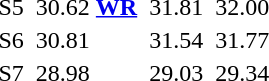<table>
<tr>
<td>S5 <br></td>
<td></td>
<td>30.62 <strong><a href='#'>WR</a></strong></td>
<td></td>
<td>31.81</td>
<td></td>
<td>32.00</td>
</tr>
<tr>
<td>S6 <br></td>
<td></td>
<td>30.81</td>
<td></td>
<td>31.54</td>
<td></td>
<td>31.77</td>
</tr>
<tr>
<td>S7 <br></td>
<td></td>
<td>28.98</td>
<td></td>
<td>29.03</td>
<td></td>
<td>29.34</td>
</tr>
</table>
